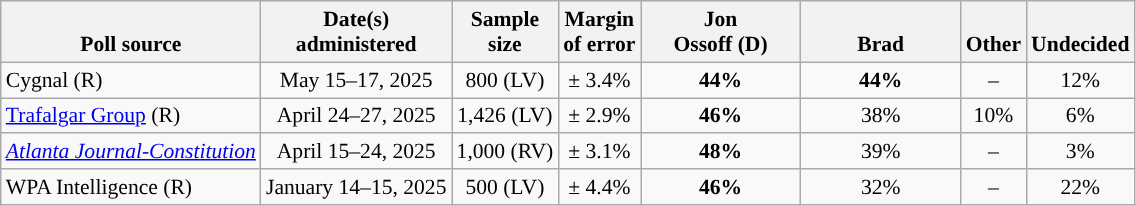<table class="wikitable" style="font-size:90%;text-align:center;">
<tr valign=bottom>
<th>Poll source</th>
<th>Date(s)<br>administered</th>
<th>Sample<br>size</th>
<th>Margin<br>of error</th>
<th style="width:100px;">Jon<br>Ossoff (D)</th>
<th style="width:100px;">Brad<br></th>
<th>Other</th>
<th>Undecided</th>
</tr>
<tr>
<td style="text-align:left;">Cygnal (R)</td>
<td>May 15–17, 2025</td>
<td>800 (LV)</td>
<td>± 3.4%</td>
<td><strong>44%</strong></td>
<td><strong>44%</strong></td>
<td>–</td>
<td>12%</td>
</tr>
<tr>
<td style="text-align:left;"><a href='#'>Trafalgar Group</a> (R)</td>
<td>April 24–27, 2025</td>
<td>1,426 (LV)</td>
<td>± 2.9%</td>
<td style="background-color:"><strong>46%</strong></td>
<td>38%</td>
<td>10%</td>
<td>6%</td>
</tr>
<tr>
<td style="text-align:left;"><em><a href='#'>Atlanta Journal-Constitution</a></em></td>
<td>April 15–24, 2025</td>
<td>1,000 (RV)</td>
<td>± 3.1%</td>
<td style="background-color:"><strong>48%</strong></td>
<td>39%</td>
<td>–</td>
<td>3%</td>
</tr>
<tr>
<td style="text-align:left;">WPA Intelligence (R)</td>
<td>January 14–15, 2025</td>
<td>500 (LV)</td>
<td>± 4.4%</td>
<td style="background-color:"><strong>46%</strong></td>
<td>32%</td>
<td>–</td>
<td>22%</td>
</tr>
</table>
